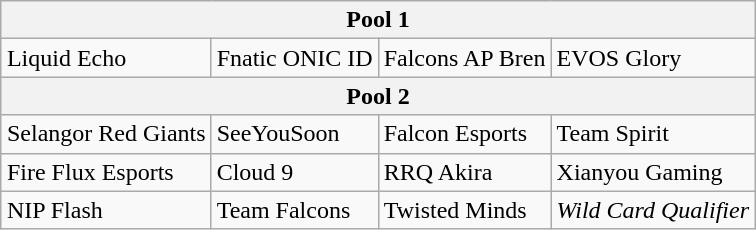<table class="wikitable" style="margin-left:auto; margin-right:auto;">
<tr>
<th colspan="4">Pool 1</th>
</tr>
<tr>
<td> Liquid Echo</td>
<td> Fnatic ONIC ID</td>
<td> Falcons AP Bren</td>
<td> EVOS Glory</td>
</tr>
<tr>
<th colspan="4">Pool 2</th>
</tr>
<tr>
<td> Selangor Red Giants</td>
<td> SeeYouSoon</td>
<td> Falcon Esports</td>
<td> Team Spirit</td>
</tr>
<tr>
<td> Fire Flux Esports</td>
<td> Cloud 9</td>
<td> RRQ Akira</td>
<td> Xianyou Gaming</td>
</tr>
<tr>
<td> NIP Flash</td>
<td> Team Falcons</td>
<td> Twisted Minds</td>
<td style="text-align:center;"><em>Wild Card Qualifier</em></td>
</tr>
</table>
